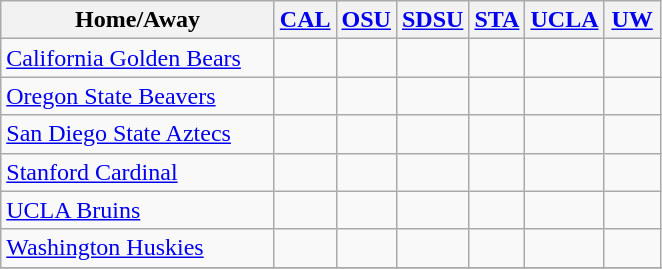<table class="wikitable" style="text-align: center">
<tr>
<th width="175">Home/Away</th>
<th width="30"><a href='#'>CAL</a></th>
<th width="30"><a href='#'>OSU</a></th>
<th width="30"><a href='#'>SDSU</a></th>
<th width="30"><a href='#'>STA</a></th>
<th width="30"><a href='#'>UCLA</a></th>
<th width="30"><a href='#'>UW</a></th>
</tr>
<tr>
<td align="left"><a href='#'>California Golden Bears</a></td>
<td></td>
<td></td>
<td></td>
<td></td>
<td></td>
<td></td>
</tr>
<tr>
<td align="left"><a href='#'>Oregon State Beavers</a></td>
<td></td>
<td></td>
<td></td>
<td></td>
<td></td>
<td></td>
</tr>
<tr>
<td align="left"><a href='#'>San Diego State Aztecs</a></td>
<td></td>
<td></td>
<td></td>
<td></td>
<td></td>
<td></td>
</tr>
<tr>
<td align="left"><a href='#'>Stanford Cardinal</a></td>
<td></td>
<td></td>
<td></td>
<td></td>
<td></td>
<td></td>
</tr>
<tr>
<td align="left"><a href='#'>UCLA Bruins</a></td>
<td></td>
<td></td>
<td></td>
<td></td>
<td></td>
<td></td>
</tr>
<tr>
<td align="left"><a href='#'>Washington Huskies</a></td>
<td></td>
<td></td>
<td></td>
<td></td>
<td></td>
<td></td>
</tr>
<tr>
</tr>
</table>
